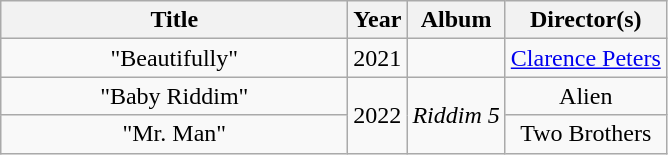<table class="wikitable plainrowheaders" style="text-align:center;">
<tr>
<th scope="col" style="width:14em;">Title</th>
<th scope="col">Year</th>
<th scope="col">Album</th>
<th scope="col">Director(s)</th>
</tr>
<tr>
<td>"Beautifully"</td>
<td>2021</td>
<td></td>
<td><a href='#'>Clarence Peters</a></td>
</tr>
<tr>
<td>"Baby Riddim"</td>
<td rowspan="2">2022</td>
<td rowspan="2"><em>Riddim 5</em></td>
<td>Alien</td>
</tr>
<tr>
<td>"Mr. Man"</td>
<td>Two Brothers</td>
</tr>
</table>
